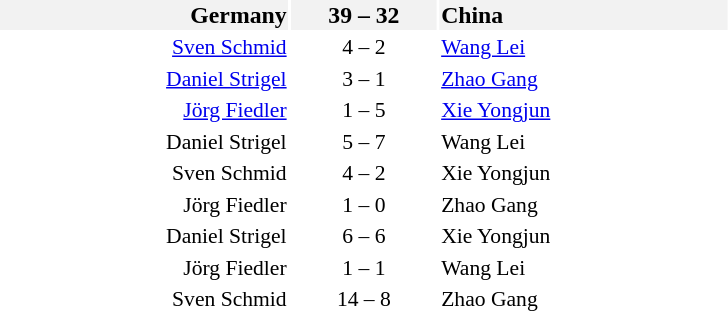<table style="font-size:90%">
<tr style="font-size:110%; background:#f2f2f2">
<td style="width:12em" align=right><strong>Germany</strong> </td>
<td style="width:6em" align=center><strong>39 – 32</strong></td>
<td style="width:12em"> <strong>China</strong></td>
</tr>
<tr>
<td align=right><a href='#'>Sven Schmid</a></td>
<td align=center>4 – 2</td>
<td><a href='#'>Wang Lei</a></td>
</tr>
<tr>
<td align=right><a href='#'>Daniel Strigel</a></td>
<td align=center>3 – 1</td>
<td><a href='#'>Zhao Gang</a></td>
</tr>
<tr>
<td align=right><a href='#'>Jörg Fiedler</a></td>
<td align=center>1 – 5</td>
<td><a href='#'>Xie Yongjun</a></td>
</tr>
<tr>
<td align=right>Daniel Strigel</td>
<td align=center>5 – 7</td>
<td>Wang Lei</td>
</tr>
<tr>
<td align=right>Sven Schmid</td>
<td align=center>4 – 2</td>
<td>Xie Yongjun</td>
</tr>
<tr>
<td align=right>Jörg Fiedler</td>
<td align=center>1 – 0</td>
<td>Zhao Gang</td>
</tr>
<tr>
<td align=right>Daniel Strigel</td>
<td align=center>6 – 6</td>
<td>Xie Yongjun</td>
</tr>
<tr>
<td align=right>Jörg Fiedler</td>
<td align=center>1 – 1</td>
<td>Wang Lei</td>
</tr>
<tr>
<td align=right>Sven Schmid</td>
<td align=center>14 – 8</td>
<td>Zhao Gang</td>
</tr>
</table>
